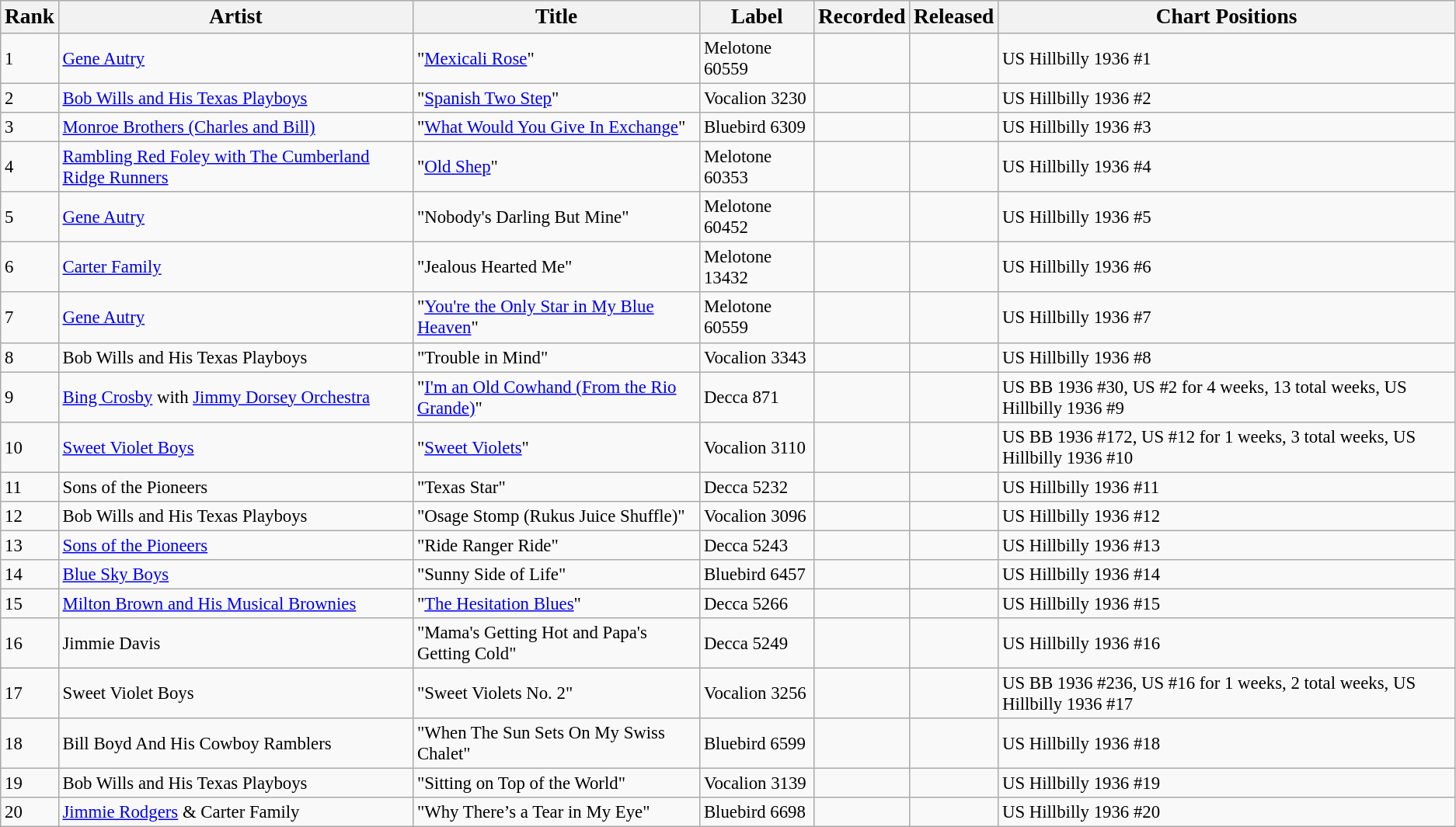<table class="wikitable" style="font-size:95%;">
<tr>
<th><big>Rank</big></th>
<th><big>Artist</big></th>
<th><big>Title</big></th>
<th><big>Label</big></th>
<th><big>Recorded</big></th>
<th><big>Released</big></th>
<th><big>Chart Positions</big></th>
</tr>
<tr>
<td>1</td>
<td><a href='#'>Gene Autry</a></td>
<td>"<a href='#'>Mexicali Rose</a>"</td>
<td>Melotone 60559</td>
<td></td>
<td></td>
<td>US Hillbilly 1936 #1</td>
</tr>
<tr>
<td>2</td>
<td><a href='#'>Bob Wills and His Texas Playboys</a></td>
<td>"<a href='#'>Spanish Two Step</a>"</td>
<td>Vocalion 3230</td>
<td></td>
<td></td>
<td>US Hillbilly 1936 #2</td>
</tr>
<tr>
<td>3</td>
<td><a href='#'>Monroe Brothers (Charles and Bill)</a></td>
<td>"<a href='#'>What Would You Give In Exchange</a>"</td>
<td>Bluebird 6309</td>
<td></td>
<td></td>
<td>US Hillbilly 1936 #3</td>
</tr>
<tr>
<td>4</td>
<td><a href='#'>Rambling Red Foley with The Cumberland Ridge Runners</a></td>
<td>"<a href='#'>Old Shep</a>"</td>
<td>Melotone 60353</td>
<td></td>
<td></td>
<td>US Hillbilly 1936 #4</td>
</tr>
<tr>
<td>5</td>
<td><a href='#'>Gene Autry</a></td>
<td>"Nobody's Darling But Mine"</td>
<td>Melotone 60452</td>
<td></td>
<td></td>
<td>US Hillbilly 1936 #5</td>
</tr>
<tr>
<td>6</td>
<td><a href='#'>Carter Family</a></td>
<td>"Jealous Hearted Me"</td>
<td>Melotone 13432</td>
<td></td>
<td></td>
<td>US Hillbilly 1936 #6</td>
</tr>
<tr>
<td>7</td>
<td><a href='#'>Gene Autry</a></td>
<td>"<a href='#'>You're the Only Star in My Blue Heaven</a>"</td>
<td>Melotone 60559</td>
<td></td>
<td></td>
<td>US Hillbilly 1936 #7</td>
</tr>
<tr>
<td>8</td>
<td>Bob Wills and His Texas Playboys</td>
<td>"Trouble in Mind"</td>
<td>Vocalion 3343</td>
<td></td>
<td></td>
<td>US Hillbilly 1936 #8</td>
</tr>
<tr>
<td>9</td>
<td><a href='#'>Bing Crosby</a> with <a href='#'>Jimmy Dorsey Orchestra</a></td>
<td>"<a href='#'>I'm an Old Cowhand (From the Rio Grande)</a>"</td>
<td>Decca 871</td>
<td></td>
<td></td>
<td>US BB 1936 #30, US #2 for 4 weeks, 13 total weeks, US Hillbilly 1936 #9</td>
</tr>
<tr>
<td>10</td>
<td><a href='#'>Sweet Violet Boys</a></td>
<td>"<a href='#'>Sweet Violets</a>"</td>
<td>Vocalion 3110</td>
<td></td>
<td></td>
<td>US BB 1936 #172, US #12 for 1 weeks, 3 total weeks, US Hillbilly 1936 #10</td>
</tr>
<tr>
<td>11</td>
<td>Sons of the Pioneers</td>
<td>"Texas Star"</td>
<td>Decca 5232</td>
<td></td>
<td></td>
<td>US Hillbilly 1936 #11</td>
</tr>
<tr>
<td>12</td>
<td>Bob Wills and His Texas Playboys</td>
<td>"Osage Stomp (Rukus Juice Shuffle)"</td>
<td>Vocalion 3096</td>
<td></td>
<td></td>
<td>US Hillbilly 1936 #12</td>
</tr>
<tr>
<td>13</td>
<td><a href='#'>Sons of the Pioneers</a></td>
<td>"Ride Ranger Ride"</td>
<td>Decca 5243</td>
<td></td>
<td></td>
<td>US Hillbilly 1936 #13</td>
</tr>
<tr>
<td>14</td>
<td><a href='#'>Blue Sky Boys</a></td>
<td>"Sunny Side of Life"</td>
<td>Bluebird 6457</td>
<td></td>
<td></td>
<td>US Hillbilly 1936 #14</td>
</tr>
<tr>
<td>15</td>
<td><a href='#'>Milton Brown and His Musical Brownies</a></td>
<td>"<a href='#'>The Hesitation Blues</a>"</td>
<td>Decca 5266</td>
<td></td>
<td></td>
<td>US Hillbilly 1936 #15</td>
</tr>
<tr>
<td>16</td>
<td>Jimmie Davis</td>
<td>"Mama's Getting Hot and Papa's Getting Cold"</td>
<td>Decca 5249</td>
<td></td>
<td></td>
<td>US Hillbilly 1936 #16</td>
</tr>
<tr>
<td>17</td>
<td>Sweet Violet Boys</td>
<td>"Sweet Violets No. 2"</td>
<td>Vocalion 3256</td>
<td></td>
<td></td>
<td>US BB 1936 #236, US #16 for 1 weeks, 2 total weeks, US Hillbilly 1936 #17</td>
</tr>
<tr>
<td>18</td>
<td>Bill Boyd And His Cowboy Ramblers</td>
<td>"When The Sun Sets On My Swiss Chalet"</td>
<td>Bluebird 6599</td>
<td></td>
<td></td>
<td>US Hillbilly 1936 #18</td>
</tr>
<tr>
<td>19</td>
<td>Bob Wills and His Texas Playboys</td>
<td>"Sitting on Top of the World"</td>
<td>Vocalion 3139</td>
<td></td>
<td></td>
<td>US Hillbilly 1936 #19</td>
</tr>
<tr>
<td>20</td>
<td><a href='#'>Jimmie Rodgers</a> & Carter Family</td>
<td>"Why There’s a Tear in My Eye"</td>
<td>Bluebird 6698</td>
<td></td>
<td></td>
<td>US Hillbilly 1936 #20</td>
</tr>
</table>
